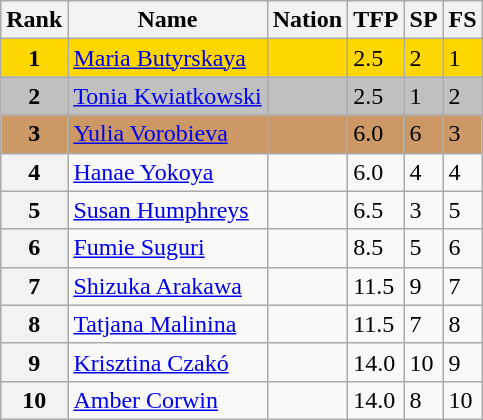<table class="wikitable">
<tr>
<th>Rank</th>
<th>Name</th>
<th>Nation</th>
<th>TFP</th>
<th>SP</th>
<th>FS</th>
</tr>
<tr bgcolor="gold">
<td align="center"><strong>1</strong></td>
<td><a href='#'>Maria Butyrskaya</a></td>
<td></td>
<td>2.5</td>
<td>2</td>
<td>1</td>
</tr>
<tr bgcolor="silver">
<td align="center"><strong>2</strong></td>
<td><a href='#'>Tonia Kwiatkowski</a></td>
<td></td>
<td>2.5</td>
<td>1</td>
<td>2</td>
</tr>
<tr bgcolor="cc9966">
<td align="center"><strong>3</strong></td>
<td><a href='#'>Yulia Vorobieva</a></td>
<td></td>
<td>6.0</td>
<td>6</td>
<td>3</td>
</tr>
<tr>
<th>4</th>
<td><a href='#'>Hanae Yokoya</a></td>
<td></td>
<td>6.0</td>
<td>4</td>
<td>4</td>
</tr>
<tr>
<th>5</th>
<td><a href='#'>Susan Humphreys</a></td>
<td></td>
<td>6.5</td>
<td>3</td>
<td>5</td>
</tr>
<tr>
<th>6</th>
<td><a href='#'>Fumie Suguri</a></td>
<td></td>
<td>8.5</td>
<td>5</td>
<td>6</td>
</tr>
<tr>
<th>7</th>
<td><a href='#'>Shizuka Arakawa</a></td>
<td></td>
<td>11.5</td>
<td>9</td>
<td>7</td>
</tr>
<tr>
<th>8</th>
<td><a href='#'>Tatjana Malinina</a></td>
<td></td>
<td>11.5</td>
<td>7</td>
<td>8</td>
</tr>
<tr>
<th>9</th>
<td><a href='#'>Krisztina Czakó</a></td>
<td></td>
<td>14.0</td>
<td>10</td>
<td>9</td>
</tr>
<tr>
<th>10</th>
<td><a href='#'>Amber Corwin</a></td>
<td></td>
<td>14.0</td>
<td>8</td>
<td>10</td>
</tr>
</table>
